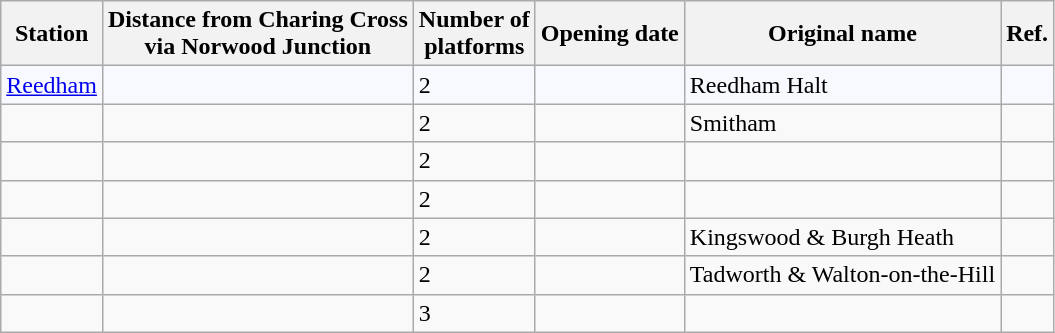<table class="wikitable sortable collapsible collapsed">
<tr>
<th scope="col">Station</th>
<th scope="col">Distance from Charing Cross<br> via Norwood Junction</th>
<th scope="col">Number of<br> platforms</th>
<th scope="col">Opening date</th>
<th scope="col" class="unsortable">Original name</th>
<th scope="col" class="unsortable">Ref.</th>
</tr>
<tr style="background:#F8F8FF">
<td><a href='#'>Reedham</a></td>
<td></td>
<td>2</td>
<td></td>
<td>Reedham Halt</td>
<td></td>
</tr>
<tr>
<td></td>
<td></td>
<td>2</td>
<td></td>
<td>Smitham</td>
<td></td>
</tr>
<tr>
<td></td>
<td></td>
<td>2</td>
<td></td>
<td></td>
<td></td>
</tr>
<tr>
<td></td>
<td></td>
<td>2</td>
<td></td>
<td></td>
<td></td>
</tr>
<tr>
<td></td>
<td></td>
<td>2</td>
<td></td>
<td>Kingswood & Burgh Heath</td>
<td></td>
</tr>
<tr>
<td></td>
<td></td>
<td>2</td>
<td></td>
<td>Tadworth & Walton-on-the-Hill</td>
<td></td>
</tr>
<tr>
<td></td>
<td></td>
<td>3</td>
<td></td>
<td></td>
<td></td>
</tr>
</table>
